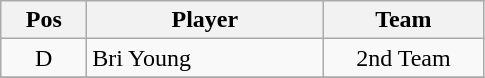<table class="wikitable">
<tr>
<th scope="col" width="50">Pos</th>
<th scope="col" width="150">Player</th>
<th scope="col" width="100">Team</th>
</tr>
<tr>
<td align="center">D</td>
<td>Bri Young</td>
<td align="center">2nd Team</td>
</tr>
<tr>
</tr>
</table>
